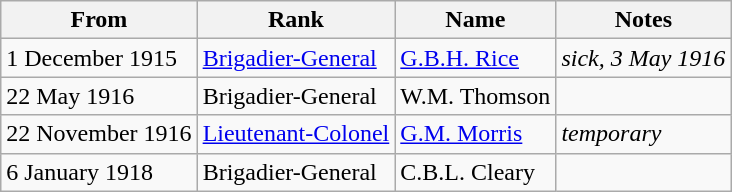<table class="wikitable">
<tr>
<th>From</th>
<th>Rank</th>
<th>Name</th>
<th>Notes</th>
</tr>
<tr>
<td>1 December 1915</td>
<td><a href='#'>Brigadier-General</a></td>
<td><a href='#'>G.B.H. Rice</a></td>
<td><em>sick, 3 May 1916</em></td>
</tr>
<tr>
<td>22 May 1916</td>
<td>Brigadier-General</td>
<td>W.M. Thomson</td>
<td></td>
</tr>
<tr>
<td>22 November 1916</td>
<td><a href='#'>Lieutenant-Colonel</a></td>
<td><a href='#'>G.M. Morris</a></td>
<td><em>temporary</em></td>
</tr>
<tr>
<td>6 January 1918</td>
<td>Brigadier-General</td>
<td>C.B.L. Cleary</td>
<td></td>
</tr>
</table>
